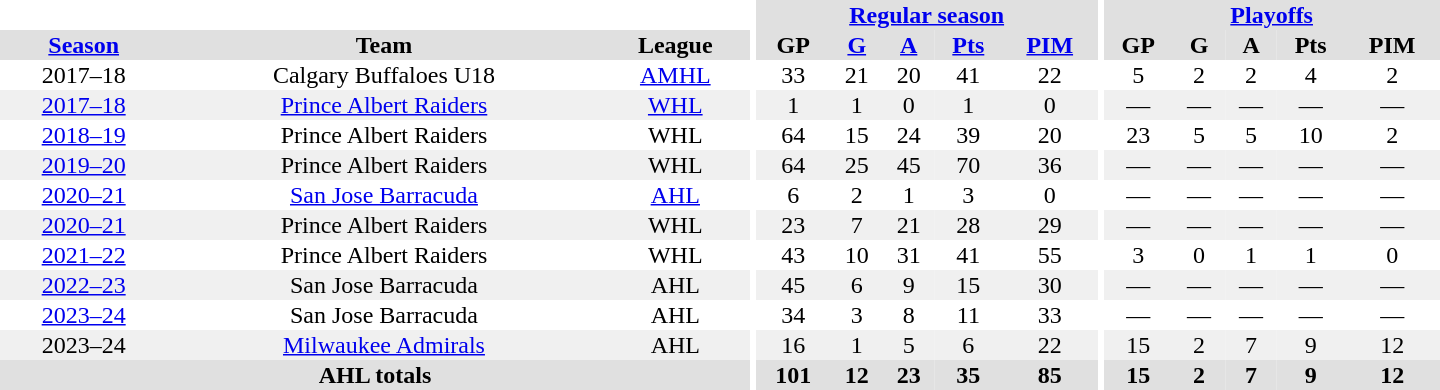<table border="0" cellpadding="1" cellspacing="0" style="text-align:center; width:60em;">
<tr bgcolor="#e0e0e0">
<th colspan="3" bgcolor="#ffffff"></th>
<th rowspan="92" bgcolor="#ffffff"></th>
<th colspan="5"><a href='#'>Regular season</a></th>
<th rowspan="92" bgcolor="#ffffff"></th>
<th colspan="5"><a href='#'>Playoffs</a></th>
</tr>
<tr bgcolor="#e0e0e0">
<th><a href='#'>Season</a></th>
<th>Team</th>
<th>League</th>
<th>GP</th>
<th><a href='#'>G</a></th>
<th><a href='#'>A</a></th>
<th><a href='#'>Pts</a></th>
<th><a href='#'>PIM</a></th>
<th>GP</th>
<th>G</th>
<th>A</th>
<th>Pts</th>
<th>PIM</th>
</tr>
<tr>
<td>2017–18</td>
<td>Calgary Buffaloes U18</td>
<td><a href='#'>AMHL</a></td>
<td>33</td>
<td>21</td>
<td>20</td>
<td>41</td>
<td>22</td>
<td>5</td>
<td>2</td>
<td>2</td>
<td>4</td>
<td>2</td>
</tr>
<tr bgcolor="#f0f0f0">
<td><a href='#'>2017–18</a></td>
<td><a href='#'>Prince Albert Raiders</a></td>
<td><a href='#'>WHL</a></td>
<td>1</td>
<td>1</td>
<td>0</td>
<td>1</td>
<td>0</td>
<td>—</td>
<td>—</td>
<td>—</td>
<td>—</td>
<td>—</td>
</tr>
<tr>
<td><a href='#'>2018–19</a></td>
<td>Prince Albert Raiders</td>
<td>WHL</td>
<td>64</td>
<td>15</td>
<td>24</td>
<td>39</td>
<td>20</td>
<td>23</td>
<td>5</td>
<td>5</td>
<td>10</td>
<td>2</td>
</tr>
<tr bgcolor="#f0f0f0">
<td><a href='#'>2019–20</a></td>
<td>Prince Albert Raiders</td>
<td>WHL</td>
<td>64</td>
<td>25</td>
<td>45</td>
<td>70</td>
<td>36</td>
<td>—</td>
<td>—</td>
<td>—</td>
<td>—</td>
<td>—</td>
</tr>
<tr>
<td><a href='#'>2020–21</a></td>
<td><a href='#'>San Jose Barracuda</a></td>
<td><a href='#'>AHL</a></td>
<td>6</td>
<td>2</td>
<td>1</td>
<td>3</td>
<td>0</td>
<td>—</td>
<td>—</td>
<td>—</td>
<td>—</td>
<td>—</td>
</tr>
<tr bgcolor="#f0f0f0">
<td><a href='#'>2020–21</a></td>
<td>Prince Albert Raiders</td>
<td>WHL</td>
<td>23</td>
<td>7</td>
<td>21</td>
<td>28</td>
<td>29</td>
<td>—</td>
<td>—</td>
<td>—</td>
<td>—</td>
<td>—</td>
</tr>
<tr>
<td><a href='#'>2021–22</a></td>
<td>Prince Albert Raiders</td>
<td>WHL</td>
<td>43</td>
<td>10</td>
<td>31</td>
<td>41</td>
<td>55</td>
<td>3</td>
<td>0</td>
<td>1</td>
<td>1</td>
<td>0</td>
</tr>
<tr bgcolor="#f0f0f0">
<td><a href='#'>2022–23</a></td>
<td>San Jose Barracuda</td>
<td>AHL</td>
<td>45</td>
<td>6</td>
<td>9</td>
<td>15</td>
<td>30</td>
<td>—</td>
<td>—</td>
<td>—</td>
<td>—</td>
<td>—</td>
</tr>
<tr>
<td><a href='#'>2023–24</a></td>
<td>San Jose Barracuda</td>
<td>AHL</td>
<td>34</td>
<td>3</td>
<td>8</td>
<td>11</td>
<td>33</td>
<td>—</td>
<td>—</td>
<td>—</td>
<td>—</td>
<td>—</td>
</tr>
<tr bgcolor="#f0f0f0">
<td>2023–24</td>
<td><a href='#'>Milwaukee Admirals</a></td>
<td>AHL</td>
<td>16</td>
<td>1</td>
<td>5</td>
<td>6</td>
<td>22</td>
<td>15</td>
<td>2</td>
<td>7</td>
<td>9</td>
<td>12</td>
</tr>
<tr bgcolor="#e0e0e0">
<th colspan="3">AHL totals</th>
<th>101</th>
<th>12</th>
<th>23</th>
<th>35</th>
<th>85</th>
<th>15</th>
<th>2</th>
<th>7</th>
<th>9</th>
<th>12</th>
</tr>
</table>
